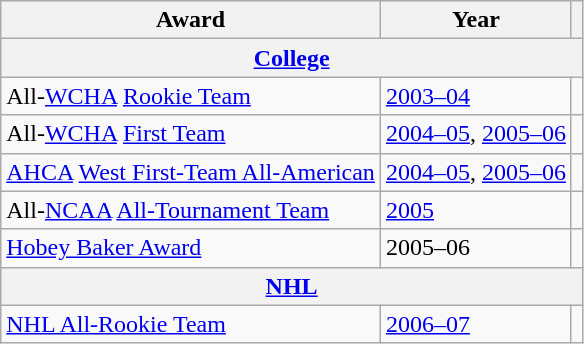<table class="wikitable">
<tr>
<th>Award</th>
<th>Year</th>
<th></th>
</tr>
<tr>
<th colspan="3"><a href='#'>College</a></th>
</tr>
<tr>
<td>All-<a href='#'>WCHA</a> <a href='#'>Rookie Team</a></td>
<td><a href='#'>2003–04</a></td>
<td></td>
</tr>
<tr>
<td>All-<a href='#'>WCHA</a> <a href='#'>First Team</a></td>
<td><a href='#'>2004–05</a>, <a href='#'>2005–06</a></td>
<td></td>
</tr>
<tr>
<td><a href='#'>AHCA</a> <a href='#'>West First-Team All-American</a></td>
<td><a href='#'>2004–05</a>, <a href='#'>2005–06</a></td>
<td></td>
</tr>
<tr>
<td>All-<a href='#'>NCAA</a> <a href='#'>All-Tournament Team</a></td>
<td><a href='#'>2005</a></td>
<td></td>
</tr>
<tr>
<td><a href='#'>Hobey Baker Award</a></td>
<td>2005–06</td>
<td></td>
</tr>
<tr>
<th colspan="3"><a href='#'>NHL</a></th>
</tr>
<tr>
<td><a href='#'>NHL All-Rookie Team</a></td>
<td><a href='#'>2006–07</a></td>
<td></td>
</tr>
</table>
